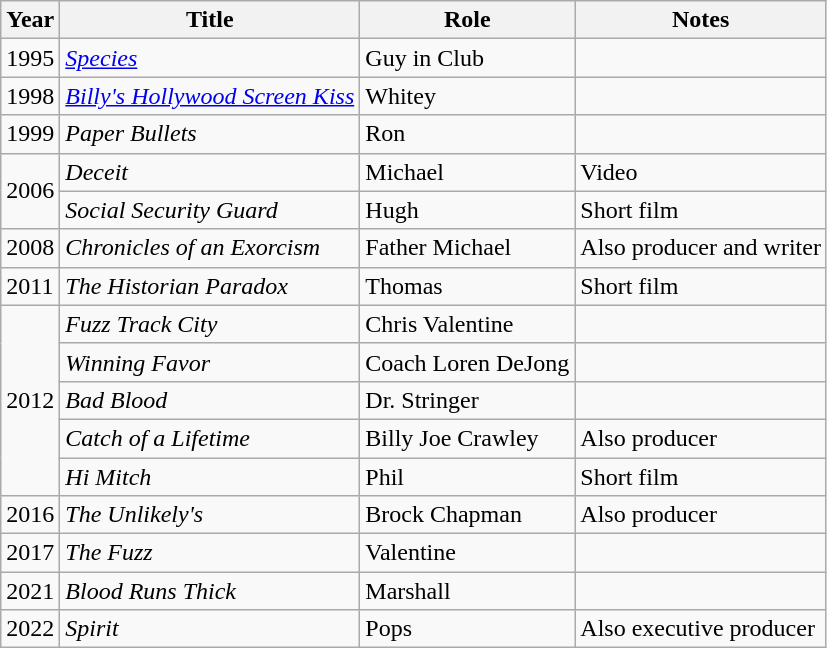<table class="wikitable sortable">
<tr>
<th>Year</th>
<th>Title</th>
<th>Role</th>
<th>Notes</th>
</tr>
<tr>
<td>1995</td>
<td><em><a href='#'>Species</a></em></td>
<td>Guy in Club</td>
<td></td>
</tr>
<tr>
<td>1998</td>
<td><em><a href='#'>Billy's Hollywood Screen Kiss</a></em></td>
<td>Whitey</td>
<td></td>
</tr>
<tr>
<td>1999</td>
<td><em>Paper Bullets</em></td>
<td>Ron</td>
<td></td>
</tr>
<tr>
<td rowspan="2">2006</td>
<td><em>Deceit</em></td>
<td>Michael</td>
<td>Video</td>
</tr>
<tr>
<td><em>Social Security Guard</em></td>
<td>Hugh</td>
<td>Short film</td>
</tr>
<tr>
<td>2008</td>
<td><em>Chronicles of an Exorcism</em></td>
<td>Father Michael</td>
<td>Also producer and writer</td>
</tr>
<tr>
<td>2011</td>
<td><em>The Historian Paradox</em></td>
<td>Thomas</td>
<td>Short film</td>
</tr>
<tr>
<td rowspan="5">2012</td>
<td><em>Fuzz Track City</em></td>
<td>Chris Valentine</td>
<td></td>
</tr>
<tr>
<td><em>Winning Favor</em></td>
<td>Coach Loren DeJong</td>
<td></td>
</tr>
<tr>
<td><em>Bad Blood</em></td>
<td>Dr. Stringer</td>
<td></td>
</tr>
<tr>
<td><em>Catch of a Lifetime</em></td>
<td>Billy Joe Crawley</td>
<td>Also producer</td>
</tr>
<tr>
<td><em>Hi Mitch</em></td>
<td>Phil</td>
<td>Short film</td>
</tr>
<tr>
<td>2016</td>
<td><em>The Unlikely's</em></td>
<td>Brock Chapman</td>
<td>Also producer</td>
</tr>
<tr>
<td>2017</td>
<td><em>The Fuzz</em></td>
<td>Valentine</td>
<td></td>
</tr>
<tr>
<td>2021</td>
<td><em>Blood Runs Thick</em></td>
<td>Marshall</td>
<td></td>
</tr>
<tr>
<td>2022</td>
<td><em>Spirit</em></td>
<td>Pops</td>
<td>Also executive producer</td>
</tr>
</table>
